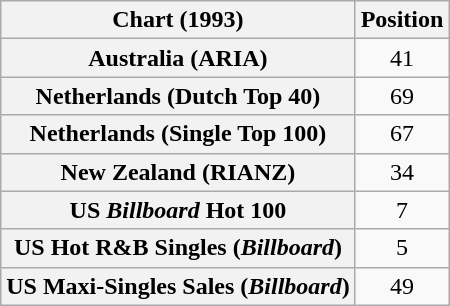<table class="wikitable sortable plainrowheaders" style="text-align:center">
<tr>
<th>Chart (1993)</th>
<th>Position</th>
</tr>
<tr>
<th scope="row">Australia (ARIA)</th>
<td>41</td>
</tr>
<tr>
<th scope="row">Netherlands (Dutch Top 40)</th>
<td>69</td>
</tr>
<tr>
<th scope="row">Netherlands (Single Top 100)</th>
<td>67</td>
</tr>
<tr>
<th scope="row">New Zealand (RIANZ)</th>
<td>34</td>
</tr>
<tr>
<th scope="row">US <em>Billboard</em> Hot 100</th>
<td>7</td>
</tr>
<tr>
<th scope="row">US Hot R&B Singles (<em>Billboard</em>)</th>
<td>5</td>
</tr>
<tr>
<th scope="row">US Maxi-Singles Sales (<em>Billboard</em>)</th>
<td>49</td>
</tr>
</table>
